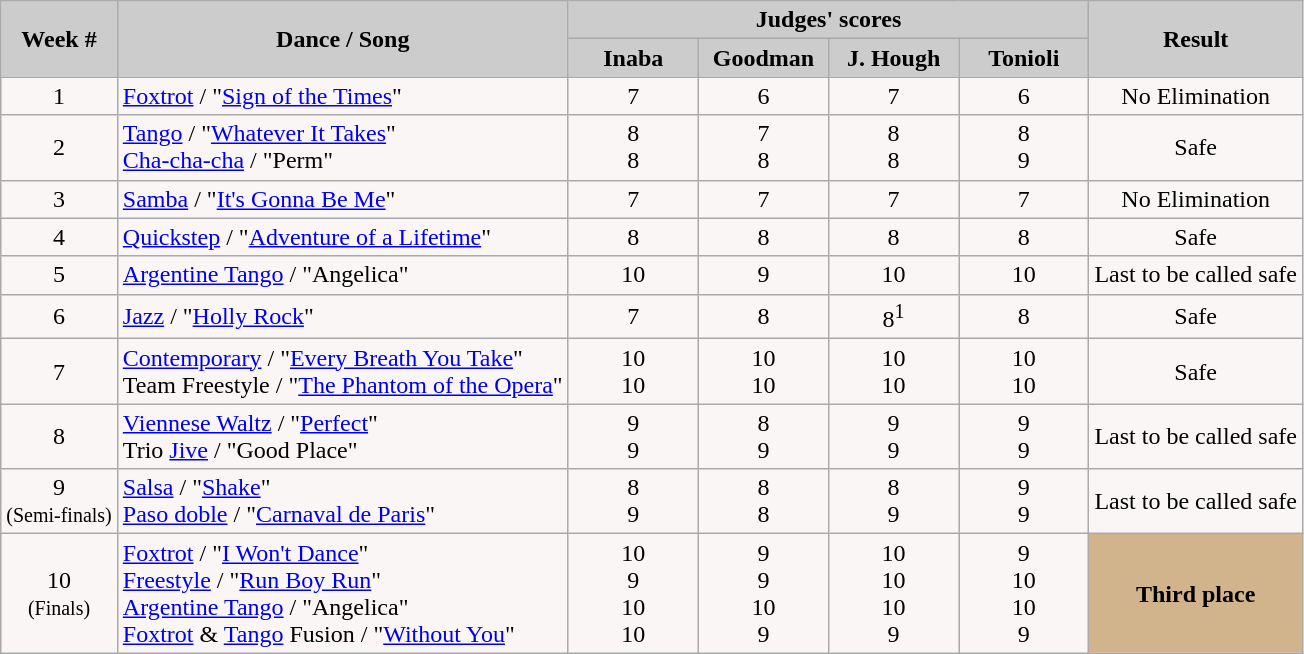<table class="wikitable">
<tr>
<th rowspan="2" style="background:#ccc;">Week #</th>
<th rowspan="2" style="background:#ccc;">Dance / Song</th>
<th colspan="4" style="background:#ccc;">Judges' scores</th>
<th rowspan="2" style="background:#ccc;">Result</th>
</tr>
<tr>
<th style="background:#ccc; width:10%;">Inaba</th>
<th style="background:#ccc; width:10%;">Goodman</th>
<th style="background:#ccc; width:10%;">J. Hough</th>
<th style="background:#ccc; width:10%;">Tonioli</th>
</tr>
<tr style="text-align:center; background:#faf6f6;">
<td>1</td>
<td align="left"><a href='#'>Foxtrot</a> / "<a href='#'>Sign of the Times</a>"</td>
<td>7</td>
<td>6</td>
<td>7</td>
<td>6</td>
<td>No Elimination</td>
</tr>
<tr style="text-align:center; background:#faf6f6;">
<td>2</td>
<td align="left"><a href='#'>Tango</a> / "<a href='#'>Whatever It Takes</a>"<br><a href='#'>Cha-cha-cha</a> / "Perm"</td>
<td>8<br>8</td>
<td>7<br>8</td>
<td>8<br>8</td>
<td>8<br>9</td>
<td>Safe</td>
</tr>
<tr style="text-align:center; background:#faf6f6;">
<td>3</td>
<td align="left"><a href='#'>Samba</a> / "<a href='#'>It's Gonna Be Me</a>"</td>
<td>7</td>
<td>7</td>
<td>7</td>
<td>7</td>
<td>No Elimination</td>
</tr>
<tr style="text-align:center; background:#faf6f6;">
<td>4</td>
<td align="left"><a href='#'>Quickstep</a> / "<a href='#'>Adventure of a Lifetime</a>"</td>
<td>8</td>
<td>8</td>
<td>8</td>
<td>8</td>
<td>Safe</td>
</tr>
<tr style="text-align:center; background:#faf6f6;">
<td>5</td>
<td align="left"><a href='#'>Argentine Tango</a> / "Angelica"</td>
<td>10</td>
<td>9</td>
<td>10</td>
<td>10</td>
<td>Last to be called safe</td>
</tr>
<tr style="text-align:center; background:#faf6f6;">
<td>6</td>
<td align="left"><a href='#'>Jazz</a> / "<a href='#'>Holly Rock</a>"</td>
<td>7</td>
<td>8</td>
<td>8<sup>1</sup></td>
<td>8</td>
<td>Safe</td>
</tr>
<tr style="text-align:center; background:#faf6f6;">
<td>7</td>
<td align="left"><a href='#'>Contemporary</a> / "<a href='#'>Every Breath You Take</a>"<br>Team Freestyle / "<a href='#'>The Phantom of the Opera</a>"</td>
<td>10<br>10</td>
<td>10<br>10</td>
<td>10<br>10</td>
<td>10<br>10</td>
<td>Safe</td>
</tr>
<tr style="text-align:center; background:#faf6f6;">
<td>8</td>
<td align="left"><a href='#'>Viennese Waltz</a> / "<a href='#'>Perfect</a>"<br>Trio <a href='#'>Jive</a> / "Good Place"</td>
<td>9<br>9</td>
<td>8<br>9</td>
<td>9<br>9</td>
<td>9<br>9</td>
<td>Last to be called safe</td>
</tr>
<tr style="text-align:center; background:#faf6f6;">
<td>9<br><small>(Semi-finals)</small></td>
<td align="left"><a href='#'>Salsa</a> / "<a href='#'>Shake</a>"<br><a href='#'>Paso doble</a> / "<a href='#'>Carnaval de Paris</a>"</td>
<td>8<br>9</td>
<td>8<br>8</td>
<td>8<br>9</td>
<td>9<br>9</td>
<td>Last to be called safe</td>
</tr>
<tr style="text-align:center; background:#faf6f6;">
<td>10<br><small>(Finals)</small></td>
<td align="left"><a href='#'>Foxtrot</a> / "<a href='#'>I Won't Dance</a>"<br><a href='#'>Freestyle</a> / "<a href='#'>Run Boy Run</a>"<br><a href='#'>Argentine Tango</a> / "Angelica"<br><a href='#'>Foxtrot</a> & <a href='#'>Tango</a> Fusion / "<a href='#'>Without You</a>"</td>
<td>10<br>9<br>10<br>10</td>
<td>9<br>9<br>10<br>9</td>
<td>10<br>10<br>10<br>9</td>
<td>9<br>10<br>10<br>9</td>
<th style="background:tan;">Third place</th>
</tr>
</table>
